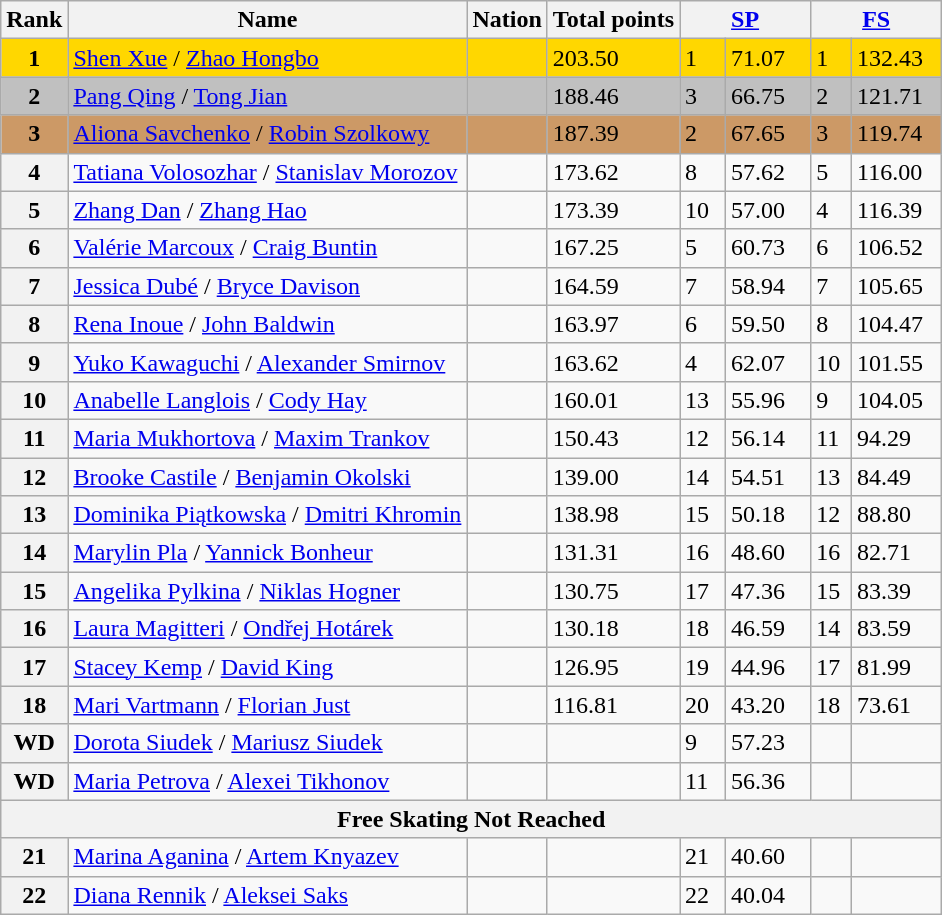<table class="wikitable">
<tr>
<th>Rank</th>
<th>Name</th>
<th>Nation</th>
<th>Total points</th>
<th colspan="2" width="80px"><a href='#'>SP</a></th>
<th colspan="2" width="80px"><a href='#'>FS</a></th>
</tr>
<tr bgcolor=gold>
<td align=center><strong>1</strong></td>
<td><a href='#'>Shen Xue</a> / <a href='#'>Zhao Hongbo</a></td>
<td></td>
<td>203.50</td>
<td>1</td>
<td>71.07</td>
<td>1</td>
<td>132.43</td>
</tr>
<tr bgcolor=silver>
<td align=center><strong>2</strong></td>
<td><a href='#'>Pang Qing</a> / <a href='#'>Tong Jian</a></td>
<td></td>
<td>188.46</td>
<td>3</td>
<td>66.75</td>
<td>2</td>
<td>121.71</td>
</tr>
<tr bgcolor=cc9966>
<td align=center><strong>3</strong></td>
<td><a href='#'>Aliona Savchenko</a> / <a href='#'>Robin Szolkowy</a></td>
<td></td>
<td>187.39</td>
<td>2</td>
<td>67.65</td>
<td>3</td>
<td>119.74</td>
</tr>
<tr>
<th>4</th>
<td><a href='#'>Tatiana Volosozhar</a> / <a href='#'>Stanislav Morozov</a></td>
<td></td>
<td>173.62</td>
<td>8</td>
<td>57.62</td>
<td>5</td>
<td>116.00</td>
</tr>
<tr>
<th>5</th>
<td><a href='#'>Zhang Dan</a> / <a href='#'>Zhang Hao</a></td>
<td></td>
<td>173.39</td>
<td>10</td>
<td>57.00</td>
<td>4</td>
<td>116.39</td>
</tr>
<tr>
<th>6</th>
<td><a href='#'>Valérie Marcoux</a> / <a href='#'>Craig Buntin</a></td>
<td></td>
<td>167.25</td>
<td>5</td>
<td>60.73</td>
<td>6</td>
<td>106.52</td>
</tr>
<tr>
<th>7</th>
<td><a href='#'>Jessica Dubé</a> / <a href='#'>Bryce Davison</a></td>
<td></td>
<td>164.59</td>
<td>7</td>
<td>58.94</td>
<td>7</td>
<td>105.65</td>
</tr>
<tr>
<th>8</th>
<td><a href='#'>Rena Inoue</a> / <a href='#'>John Baldwin</a></td>
<td></td>
<td>163.97</td>
<td>6</td>
<td>59.50</td>
<td>8</td>
<td>104.47</td>
</tr>
<tr>
<th>9</th>
<td><a href='#'>Yuko Kawaguchi</a> / <a href='#'>Alexander Smirnov</a></td>
<td></td>
<td>163.62</td>
<td>4</td>
<td>62.07</td>
<td>10</td>
<td>101.55</td>
</tr>
<tr>
<th>10</th>
<td><a href='#'>Anabelle Langlois</a> / <a href='#'>Cody Hay</a></td>
<td></td>
<td>160.01</td>
<td>13</td>
<td>55.96</td>
<td>9</td>
<td>104.05</td>
</tr>
<tr>
<th>11</th>
<td><a href='#'>Maria Mukhortova</a> / <a href='#'>Maxim Trankov</a></td>
<td></td>
<td>150.43</td>
<td>12</td>
<td>56.14</td>
<td>11</td>
<td>94.29</td>
</tr>
<tr>
<th>12</th>
<td><a href='#'>Brooke Castile</a> / <a href='#'>Benjamin Okolski</a></td>
<td></td>
<td>139.00</td>
<td>14</td>
<td>54.51</td>
<td>13</td>
<td>84.49</td>
</tr>
<tr>
<th>13</th>
<td><a href='#'>Dominika Piątkowska</a> / <a href='#'>Dmitri Khromin</a></td>
<td></td>
<td>138.98</td>
<td>15</td>
<td>50.18</td>
<td>12</td>
<td>88.80</td>
</tr>
<tr>
<th>14</th>
<td><a href='#'>Marylin Pla</a> / <a href='#'>Yannick Bonheur</a></td>
<td></td>
<td>131.31</td>
<td>16</td>
<td>48.60</td>
<td>16</td>
<td>82.71</td>
</tr>
<tr>
<th>15</th>
<td><a href='#'>Angelika Pylkina</a> / <a href='#'>Niklas Hogner</a></td>
<td></td>
<td>130.75</td>
<td>17</td>
<td>47.36</td>
<td>15</td>
<td>83.39</td>
</tr>
<tr>
<th>16</th>
<td><a href='#'>Laura Magitteri</a> / <a href='#'>Ondřej Hotárek</a></td>
<td></td>
<td>130.18</td>
<td>18</td>
<td>46.59</td>
<td>14</td>
<td>83.59</td>
</tr>
<tr>
<th>17</th>
<td><a href='#'>Stacey Kemp</a> / <a href='#'>David King</a></td>
<td></td>
<td>126.95</td>
<td>19</td>
<td>44.96</td>
<td>17</td>
<td>81.99</td>
</tr>
<tr>
<th>18</th>
<td><a href='#'>Mari Vartmann</a> / <a href='#'>Florian Just</a></td>
<td></td>
<td>116.81</td>
<td>20</td>
<td>43.20</td>
<td>18</td>
<td>73.61</td>
</tr>
<tr>
<th>WD</th>
<td><a href='#'>Dorota Siudek</a> / <a href='#'>Mariusz Siudek</a></td>
<td></td>
<td></td>
<td>9</td>
<td>57.23</td>
<td></td>
<td></td>
</tr>
<tr>
<th>WD</th>
<td><a href='#'>Maria Petrova</a> / <a href='#'>Alexei Tikhonov</a></td>
<td></td>
<td></td>
<td>11</td>
<td>56.36</td>
<td></td>
<td></td>
</tr>
<tr>
<th colspan=8>Free Skating Not Reached</th>
</tr>
<tr>
<th>21</th>
<td><a href='#'>Marina Aganina</a> / <a href='#'>Artem Knyazev</a></td>
<td></td>
<td></td>
<td>21</td>
<td>40.60</td>
<td></td>
<td></td>
</tr>
<tr>
<th>22</th>
<td><a href='#'>Diana Rennik</a> / <a href='#'>Aleksei Saks</a></td>
<td></td>
<td></td>
<td>22</td>
<td>40.04</td>
<td></td>
<td></td>
</tr>
</table>
